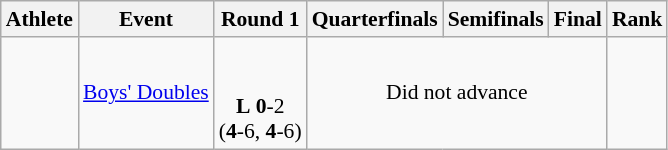<table class=wikitable style="font-size:90%">
<tr>
<th>Athlete</th>
<th>Event</th>
<th>Round 1</th>
<th>Quarterfinals</th>
<th>Semifinals</th>
<th>Final</th>
<th>Rank</th>
</tr>
<tr>
<td> <br></td>
<td><a href='#'>Boys' Doubles</a></td>
<td align=center><br><br><strong>L</strong> <strong>0</strong>-2<br> (<strong>4</strong>-6, <strong>4</strong>-6)</td>
<td colspan=3 align=center>Did not advance</td>
<td align=center></td>
</tr>
</table>
